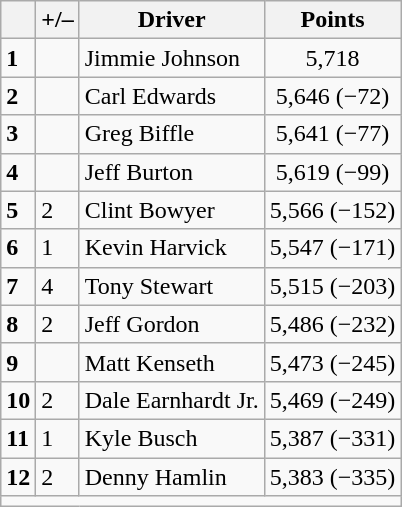<table class="wikitable">
<tr>
<th scope="col"></th>
<th scope="col">+/–</th>
<th scope="col">Driver</th>
<th scope="col">Points</th>
</tr>
<tr>
<td scope="row"><strong>1</strong></td>
<td align="left"></td>
<td>Jimmie Johnson</td>
<td style="text-align:center;">5,718</td>
</tr>
<tr>
<td scope="row"><strong>2</strong></td>
<td align="left"></td>
<td>Carl Edwards</td>
<td style="text-align:center;">5,646 (−72)</td>
</tr>
<tr>
<td scope="row"><strong>3</strong></td>
<td align="left"></td>
<td>Greg Biffle</td>
<td style="text-align:center;">5,641 (−77)</td>
</tr>
<tr>
<td scope="row"><strong>4</strong></td>
<td align="left"></td>
<td>Jeff Burton</td>
<td style="text-align:center;">5,619 (−99)</td>
</tr>
<tr>
<td scope="row"><strong>5</strong></td>
<td align="left"> 2</td>
<td>Clint Bowyer</td>
<td style="text-align:center;">5,566 (−152)</td>
</tr>
<tr>
<td scope="row"><strong>6</strong></td>
<td align="left"> 1</td>
<td>Kevin Harvick</td>
<td style="text-align:center;">5,547 (−171)</td>
</tr>
<tr>
<td scope="row"><strong>7</strong></td>
<td align="left"> 4</td>
<td>Tony Stewart</td>
<td style="text-align:center;">5,515 (−203)</td>
</tr>
<tr>
<td scope="row"><strong>8</strong></td>
<td align="left"> 2</td>
<td>Jeff Gordon</td>
<td style="text-align:center;">5,486 (−232)</td>
</tr>
<tr>
<td scope="row"><strong>9</strong></td>
<td align="left"></td>
<td>Matt Kenseth</td>
<td style="text-align:center;">5,473 (−245)</td>
</tr>
<tr>
<td scope="row"><strong>10</strong></td>
<td align="left"> 2</td>
<td>Dale Earnhardt Jr.</td>
<td style="text-align:center;">5,469 (−249)</td>
</tr>
<tr>
<td scope="row"><strong>11</strong></td>
<td align="left"> 1</td>
<td>Kyle Busch</td>
<td style="text-align:center;">5,387 (−331)</td>
</tr>
<tr>
<td scope="row"><strong>12</strong></td>
<td align="left"> 2</td>
<td>Denny Hamlin</td>
<td style="text-align:center;">5,383 (−335)</td>
</tr>
<tr class="sortbottom">
<td colspan="9"></td>
</tr>
</table>
